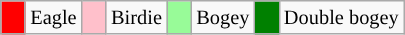<table class="wikitable" span=50 style="font-size:85%;">
<tr>
<td style="background: Red;" width=10></td>
<td>Eagle</td>
<td style="background: Pink;" width=10></td>
<td>Birdie</td>
<td style="background: PaleGreen;" width=10></td>
<td>Bogey</td>
<td style="background: Green;" width=10></td>
<td>Double bogey</td>
</tr>
</table>
